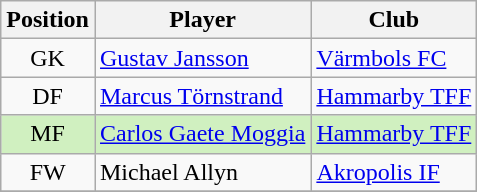<table class="wikitable" style="text-align:center;float:left;margin-right:1em;">
<tr>
<th>Position</th>
<th>Player</th>
<th>Club</th>
</tr>
<tr>
<td>GK</td>
<td align="left"> <a href='#'>Gustav Jansson</a></td>
<td align="left"><a href='#'>Värmbols FC</a></td>
</tr>
<tr>
<td>DF</td>
<td align="left"> <a href='#'>Marcus Törnstrand</a></td>
<td align="left"><a href='#'>Hammarby TFF</a></td>
</tr>
<tr bgcolor=#D0F0C0>
<td>MF</td>
<td align="left"> <a href='#'>Carlos Gaete Moggia</a></td>
<td align="left"><a href='#'>Hammarby TFF</a></td>
</tr>
<tr>
<td>FW</td>
<td align="left"> Michael Allyn</td>
<td align="left"><a href='#'>Akropolis IF</a></td>
</tr>
<tr>
</tr>
</table>
